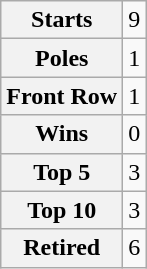<table class="wikitable" style="text-align:center">
<tr>
<th>Starts</th>
<td>9</td>
</tr>
<tr>
<th>Poles</th>
<td>1</td>
</tr>
<tr>
<th>Front Row</th>
<td>1</td>
</tr>
<tr>
<th>Wins</th>
<td>0</td>
</tr>
<tr>
<th>Top 5</th>
<td>3</td>
</tr>
<tr>
<th>Top 10</th>
<td>3</td>
</tr>
<tr>
<th>Retired</th>
<td>6</td>
</tr>
</table>
